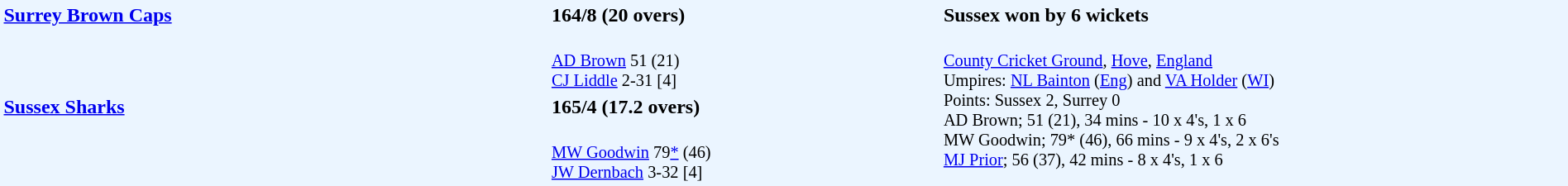<table style="width:100%; background:#ebf5ff;">
<tr>
<td style="width:35%; vertical-align:top;" rowspan="2"><strong><a href='#'>Surrey Brown Caps</a></strong></td>
<td style="width:25%;"><strong>164/8 (20 overs)</strong></td>
<td style="width:40%;"><strong>Sussex won by 6 wickets</strong></td>
</tr>
<tr>
<td style="font-size: 85%;"><br><a href='#'>AD Brown</a> 51 (21)<br>
<a href='#'>CJ Liddle</a> 2-31 [4]</td>
<td style="vertical-align:top; font-size:85%;" rowspan="3"><br><a href='#'>County Cricket Ground</a>, <a href='#'>Hove</a>, <a href='#'>England</a><br>
Umpires: <a href='#'>NL Bainton</a> (<a href='#'>Eng</a>) and <a href='#'>VA Holder</a> (<a href='#'>WI</a>)<br>
Points: Sussex 2, Surrey 0<br>AD Brown; 51 (21), 34 mins - 10 x 4's, 1 x 6<br>
MW Goodwin; 79* (46), 66 mins - 9 x 4's, 2 x 6's<br>
<a href='#'>MJ Prior</a>; 56 (37), 42 mins - 8 x 4's, 1 x 6</td>
</tr>
<tr>
<td style="vertical-align:top;" rowspan="2"><strong><a href='#'>Sussex Sharks</a></strong></td>
<td><strong>165/4 (17.2 overs)</strong></td>
</tr>
<tr>
<td style="font-size: 85%;"><br><a href='#'>MW Goodwin</a> 79<a href='#'>*</a> (46)<br>
<a href='#'>JW Dernbach</a> 3-32 [4]</td>
</tr>
</table>
